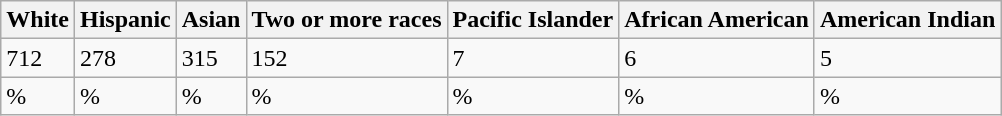<table class="wikitable" style="margin-left:50px" style="text-align:center">
<tr>
<th>White</th>
<th>Hispanic</th>
<th>Asian</th>
<th>Two or more races</th>
<th>Pacific Islander</th>
<th>African American</th>
<th>American Indian</th>
</tr>
<tr>
<td>712</td>
<td>278</td>
<td>315</td>
<td>152</td>
<td>7</td>
<td>6</td>
<td>5</td>
</tr>
<tr>
<td>%</td>
<td>%</td>
<td>%</td>
<td>%</td>
<td>%</td>
<td>%</td>
<td>%</td>
</tr>
</table>
